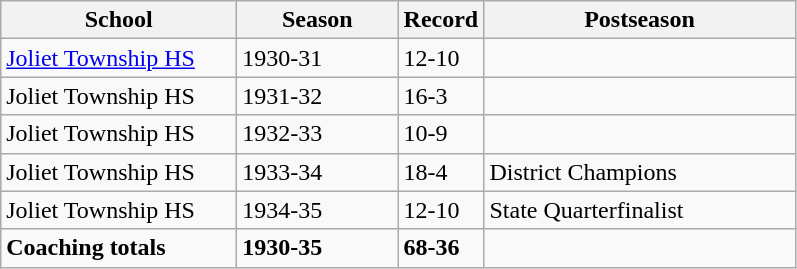<table class="wikitable">
<tr>
<th>School</th>
<th>Season</th>
<th>Record</th>
<th>Postseason</th>
</tr>
<tr>
<td><a href='#'>Joliet Township HS</a></td>
<td>1930-31</td>
<td>12-10</td>
<td></td>
</tr>
<tr>
<td>Joliet Township HS</td>
<td>1931-32</td>
<td>16-3</td>
<td></td>
</tr>
<tr>
<td>Joliet Township HS</td>
<td>1932-33</td>
<td>10-9</td>
<td></td>
</tr>
<tr>
<td>Joliet Township HS</td>
<td>1933-34</td>
<td>18-4</td>
<td>District Champions</td>
</tr>
<tr>
<td>Joliet Township HS</td>
<td>1934-35</td>
<td>12-10</td>
<td>State Quarterfinalist</td>
</tr>
<tr>
<td width="150"><strong>Coaching totals</strong></td>
<td width="100"><strong>1930-35</strong></td>
<td width="50"><strong>68-36</strong></td>
<td width="200"></td>
</tr>
</table>
